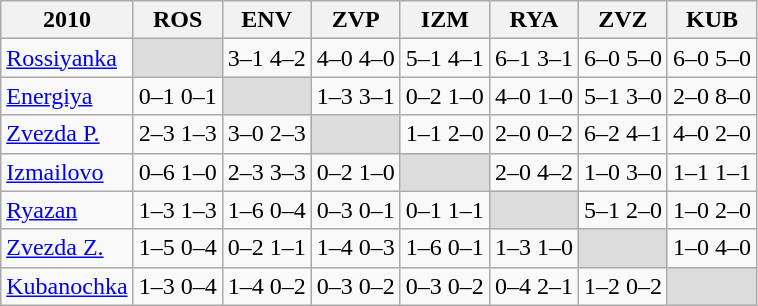<table class="wikitable" style="text-align: center;">
<tr>
<th>2010</th>
<th>ROS</th>
<th>ENV</th>
<th>ZVP</th>
<th>IZM</th>
<th>RYA</th>
<th>ZVZ</th>
<th>KUB</th>
</tr>
<tr>
<td align="left"><a href='#'>Rossiyanka</a></td>
<td bgcolor="#DCDCDC"></td>
<td>3–1 4–2</td>
<td>4–0 4–0</td>
<td>5–1 4–1</td>
<td>6–1 3–1</td>
<td>6–0 5–0</td>
<td>6–0 5–0</td>
</tr>
<tr>
<td align="left"><a href='#'>Energiya</a></td>
<td>0–1 0–1</td>
<td bgcolor="#DCDCDC"></td>
<td>1–3 3–1</td>
<td>0–2 1–0</td>
<td>4–0 1–0</td>
<td>5–1 3–0</td>
<td>2–0 8–0</td>
</tr>
<tr>
<td align="left"><a href='#'>Zvezda P.</a></td>
<td>2–3 1–3</td>
<td>3–0 2–3</td>
<td bgcolor="#DCDCDC"></td>
<td>1–1 2–0</td>
<td>2–0 0–2</td>
<td>6–2 4–1</td>
<td>4–0 2–0</td>
</tr>
<tr>
<td align="left"><a href='#'>Izmailovo</a></td>
<td>0–6 1–0</td>
<td>2–3 3–3</td>
<td>0–2 1–0</td>
<td bgcolor="#DCDCDC"></td>
<td>2–0 4–2</td>
<td>1–0 3–0</td>
<td>1–1 1–1</td>
</tr>
<tr>
<td align="left"><a href='#'>Ryazan</a></td>
<td>1–3 1–3</td>
<td>1–6 0–4</td>
<td>0–3 0–1</td>
<td>0–1 1–1</td>
<td bgcolor="#DCDCDC"></td>
<td>5–1 2–0</td>
<td>1–0 2–0</td>
</tr>
<tr>
<td align="left"><a href='#'>Zvezda Z.</a></td>
<td>1–5 0–4</td>
<td>0–2 1–1</td>
<td>1–4 0–3</td>
<td>1–6 0–1</td>
<td>1–3 1–0</td>
<td bgcolor="#DCDCDC"></td>
<td>1–0 4–0</td>
</tr>
<tr>
<td align="left"><a href='#'>Kubanochka</a></td>
<td>1–3 0–4</td>
<td>1–4 0–2</td>
<td>0–3 0–2</td>
<td>0–3 0–2</td>
<td>0–4 2–1</td>
<td>1–2 0–2</td>
<td bgcolor="#DCDCDC"></td>
</tr>
</table>
